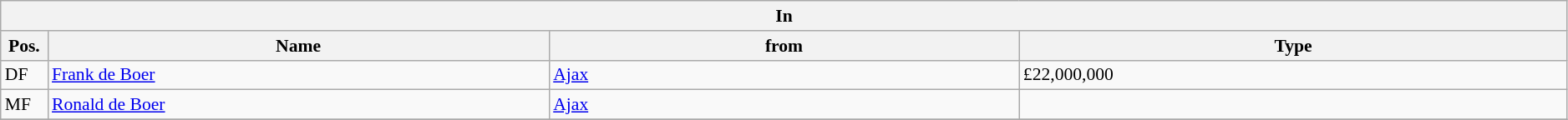<table class="wikitable" style="font-size:90%;width:99%;">
<tr>
<th colspan="4">In</th>
</tr>
<tr>
<th width=3%>Pos.</th>
<th width=32%>Name</th>
<th width=30%>from</th>
<th width=35%>Type</th>
</tr>
<tr>
<td>DF</td>
<td><a href='#'>Frank de Boer</a></td>
<td><a href='#'>Ajax</a></td>
<td>£22,000,000</td>
</tr>
<tr>
<td>MF</td>
<td><a href='#'>Ronald de Boer</a></td>
<td><a href='#'>Ajax</a></td>
<td></td>
</tr>
<tr>
</tr>
</table>
